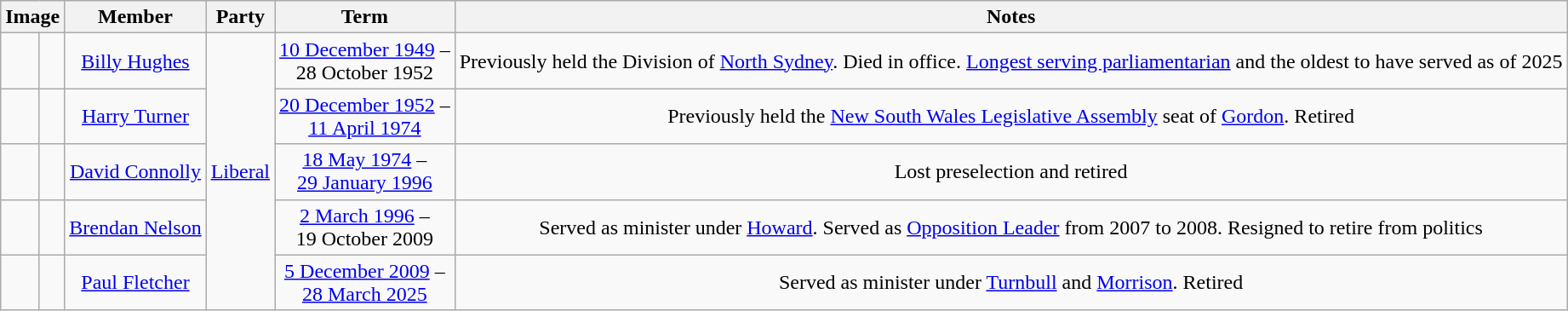<table class="wikitable" style="text-align:center">
<tr>
<th colspan=2>Image</th>
<th>Member</th>
<th>Party</th>
<th>Term</th>
<th>Notes</th>
</tr>
<tr>
<td> </td>
<td></td>
<td><a href='#'>Billy Hughes</a><br></td>
<td rowspan="5"><a href='#'>Liberal</a></td>
<td nowrap><a href='#'>10 December 1949</a> –<br>28 October 1952</td>
<td>Previously held the Division of <a href='#'>North Sydney</a>. Died in office. <a href='#'>Longest serving parliamentarian</a> and the oldest to have served as of 2025</td>
</tr>
<tr>
<td> </td>
<td></td>
<td><a href='#'>Harry Turner</a><br></td>
<td nowrap><a href='#'>20 December 1952</a> –<br><a href='#'>11 April 1974</a></td>
<td>Previously held the <a href='#'>New South Wales Legislative Assembly</a> seat of <a href='#'>Gordon</a>. Retired</td>
</tr>
<tr>
<td> </td>
<td></td>
<td><a href='#'>David Connolly</a><br></td>
<td nowrap><a href='#'>18 May 1974</a> –<br><a href='#'>29 January 1996</a></td>
<td>Lost preselection and retired</td>
</tr>
<tr>
<td> </td>
<td></td>
<td><a href='#'>Brendan Nelson</a><br></td>
<td nowrap><a href='#'>2 March 1996</a> –<br>19 October 2009</td>
<td>Served as minister under <a href='#'>Howard</a>. Served as <a href='#'>Opposition Leader</a> from 2007 to 2008. Resigned to retire from politics</td>
</tr>
<tr>
<td> </td>
<td></td>
<td><a href='#'>Paul Fletcher</a><br></td>
<td nowrap><a href='#'>5 December 2009</a> –<br><a href='#'>28 March 2025</a></td>
<td>Served as minister under <a href='#'>Turnbull</a> and <a href='#'>Morrison</a>. Retired</td>
</tr>
</table>
